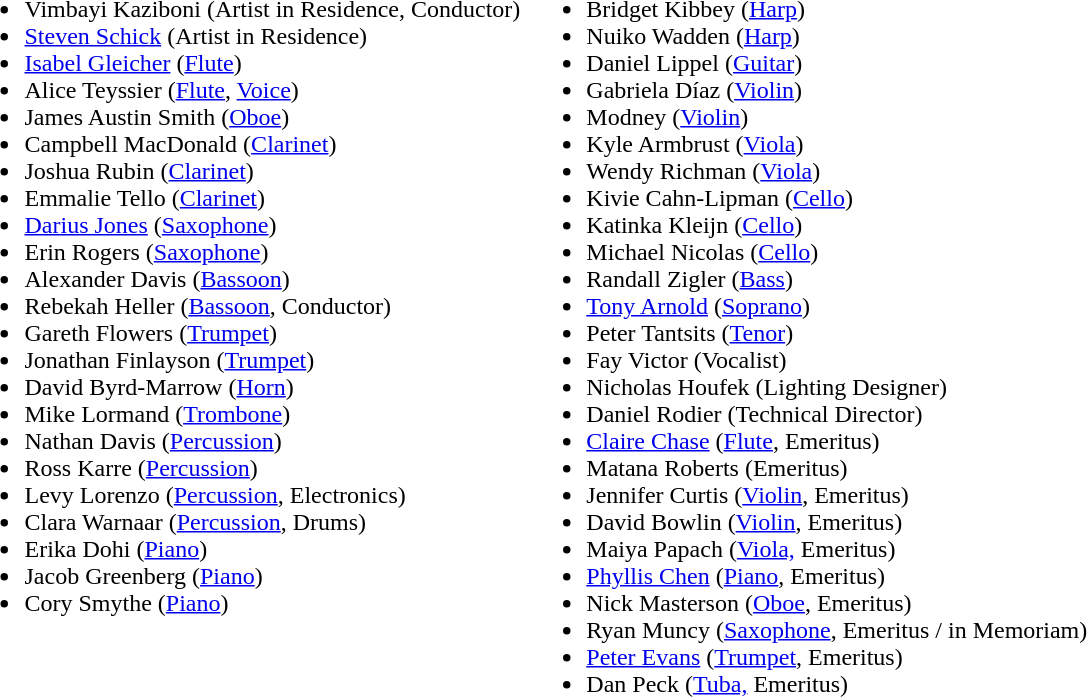<table>
<tr>
<td valign="top" width="40%"><br><ul><li>Vimbayi Kaziboni (Artist in Residence, Conductor)</li><li><a href='#'>Steven Schick</a> (Artist in Residence)</li><li><a href='#'>Isabel Gleicher</a> (<a href='#'>Flute</a>)</li><li>Alice Teyssier (<a href='#'>Flute</a>, <a href='#'>Voice</a>)</li><li>James Austin Smith (<a href='#'>Oboe</a>)</li><li>Campbell MacDonald (<a href='#'>Clarinet</a>)</li><li>Joshua Rubin (<a href='#'>Clarinet</a>)</li><li>Emmalie Tello (<a href='#'>Clarinet</a>)</li><li><a href='#'>Darius Jones</a> (<a href='#'>Saxophone</a>)</li><li>Erin Rogers (<a href='#'>Saxophone</a>)</li><li>Alexander Davis (<a href='#'>Bassoon</a>)</li><li>Rebekah Heller (<a href='#'>Bassoon</a>, Conductor)</li><li>Gareth Flowers (<a href='#'>Trumpet</a>)</li><li>Jonathan Finlayson (<a href='#'>Trumpet</a>)</li><li>David Byrd-Marrow (<a href='#'>Horn</a>)</li><li>Mike Lormand (<a href='#'>Trombone</a>)</li><li>Nathan Davis (<a href='#'>Percussion</a>)</li><li>Ross Karre (<a href='#'>Percussion</a>)</li><li>Levy Lorenzo (<a href='#'>Percussion</a>, Electronics)</li><li>Clara Warnaar (<a href='#'>Percussion</a>, Drums)</li><li>Erika Dohi (<a href='#'>Piano</a>)</li><li>Jacob Greenberg (<a href='#'>Piano</a>)</li><li>Cory Smythe (<a href='#'>Piano</a>)</li></ul></td>
<td valign="top"><br><ul><li>Bridget Kibbey (<a href='#'>Harp</a>)</li><li>Nuiko Wadden (<a href='#'>Harp</a>)</li><li>Daniel Lippel (<a href='#'>Guitar</a>)</li><li>Gabriela Díaz (<a href='#'>Violin</a>)</li><li>Modney (<a href='#'>Violin</a>)</li><li>Kyle Armbrust (<a href='#'>Viola</a>)</li><li>Wendy Richman (<a href='#'>Viola</a>)</li><li>Kivie Cahn-Lipman (<a href='#'>Cello</a>)</li><li>Katinka Kleijn (<a href='#'>Cello</a>)</li><li>Michael Nicolas (<a href='#'>Cello</a>)</li><li>Randall Zigler (<a href='#'>Bass</a>)</li><li><a href='#'>Tony Arnold</a> (<a href='#'>Soprano</a>)</li><li>Peter Tantsits (<a href='#'>Tenor</a>)</li><li>Fay Victor (Vocalist)</li><li>Nicholas Houfek (Lighting Designer)</li><li>Daniel Rodier (Technical Director)</li><li><a href='#'>Claire Chase</a> (<a href='#'>Flute</a>, Emeritus)</li><li>Matana Roberts (Emeritus)</li><li>Jennifer Curtis (<a href='#'>Violin</a>, Emeritus)</li><li>David Bowlin (<a href='#'>Violin</a>, Emeritus)</li><li>Maiya Papach (<a href='#'>Viola,</a> Emeritus)</li><li><a href='#'>Phyllis Chen</a> (<a href='#'>Piano</a>, Emeritus)</li><li>Nick Masterson (<a href='#'>Oboe</a>, Emeritus)</li><li>Ryan Muncy (<a href='#'>Saxophone</a>,  Emeritus / in Memoriam)</li><li><a href='#'>Peter Evans</a> (<a href='#'>Trumpet</a>, Emeritus)</li><li>Dan Peck (<a href='#'>Tuba,</a> Emeritus)</li></ul></td>
</tr>
</table>
